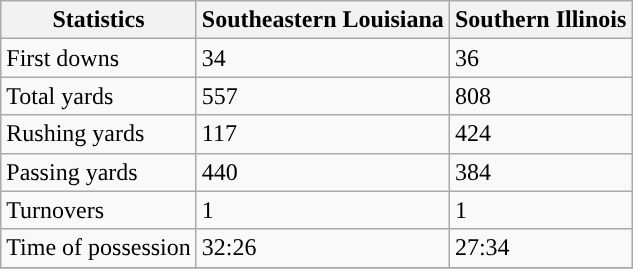<table class="wikitable">
<tr>
<th>Statistics</th>
<th>Southeastern Louisiana</th>
<th>Southern Illinois</th>
</tr>
<tr>
<td>First downs</td>
<td>34</td>
<td>36</td>
</tr>
<tr>
<td>Total yards</td>
<td>557</td>
<td>808</td>
</tr>
<tr>
<td>Rushing yards</td>
<td>117</td>
<td>424</td>
</tr>
<tr>
<td>Passing yards</td>
<td>440</td>
<td>384</td>
</tr>
<tr>
<td>Turnovers</td>
<td>1</td>
<td>1</td>
</tr>
<tr>
<td>Time of possession</td>
<td>32:26</td>
<td>27:34</td>
</tr>
<tr>
</tr>
</table>
